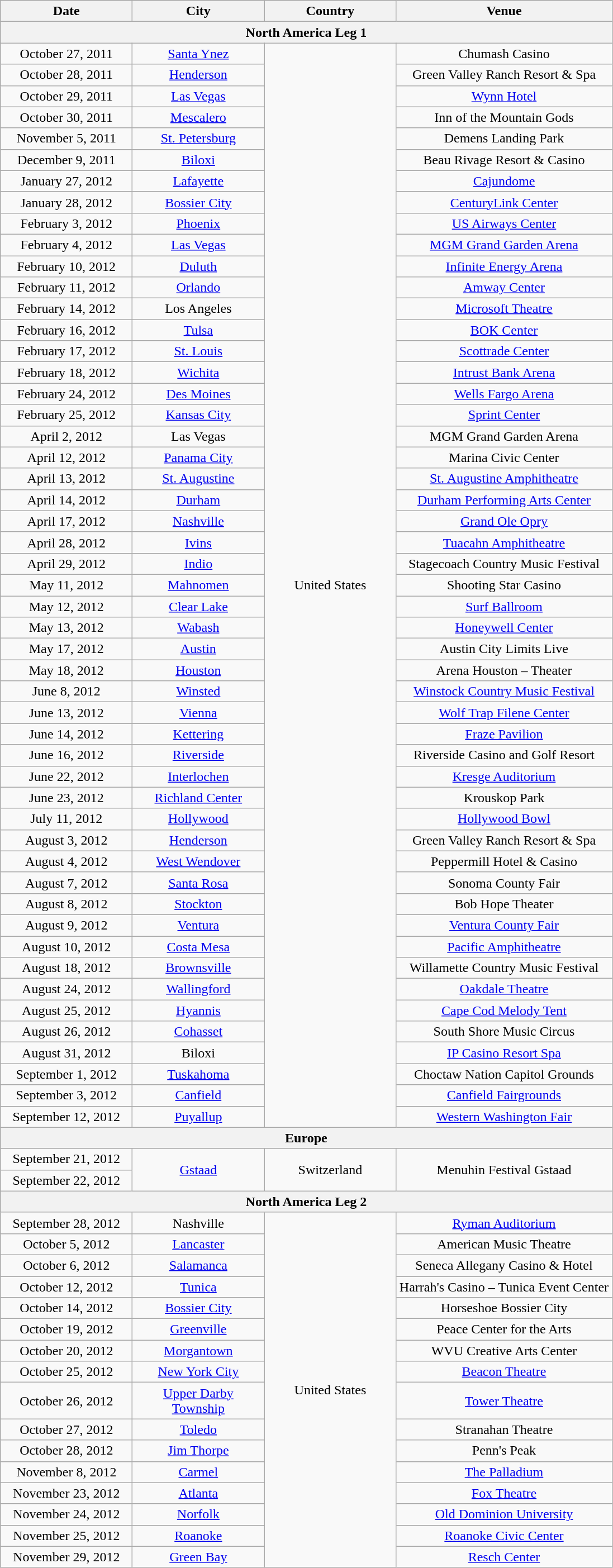<table class="wikitable" style="text-align:center;">
<tr>
<th width="150">Date</th>
<th width="150">City</th>
<th width="150">Country</th>
<th width="250">Venue</th>
</tr>
<tr>
<th colspan="4">North America Leg 1</th>
</tr>
<tr>
<td>October 27, 2011</td>
<td><a href='#'>Santa Ynez</a></td>
<td rowspan="51">United States</td>
<td>Chumash Casino</td>
</tr>
<tr>
<td>October 28, 2011</td>
<td><a href='#'>Henderson</a></td>
<td>Green Valley Ranch Resort & Spa</td>
</tr>
<tr>
<td>October 29, 2011</td>
<td><a href='#'>Las Vegas</a></td>
<td><a href='#'>Wynn Hotel</a></td>
</tr>
<tr>
<td>October 30, 2011</td>
<td><a href='#'>Mescalero</a></td>
<td>Inn of the Mountain Gods</td>
</tr>
<tr>
<td>November 5, 2011</td>
<td><a href='#'>St. Petersburg</a></td>
<td>Demens Landing Park</td>
</tr>
<tr>
<td>December 9, 2011</td>
<td><a href='#'>Biloxi</a></td>
<td>Beau Rivage Resort & Casino</td>
</tr>
<tr>
<td>January 27, 2012</td>
<td><a href='#'>Lafayette</a></td>
<td><a href='#'>Cajundome</a></td>
</tr>
<tr>
<td>January 28, 2012</td>
<td><a href='#'>Bossier City</a></td>
<td><a href='#'>CenturyLink Center</a></td>
</tr>
<tr>
<td>February 3, 2012</td>
<td><a href='#'>Phoenix</a></td>
<td><a href='#'>US Airways Center</a></td>
</tr>
<tr>
<td>February 4, 2012</td>
<td><a href='#'>Las Vegas</a></td>
<td><a href='#'>MGM Grand Garden Arena</a></td>
</tr>
<tr>
<td>February 10, 2012</td>
<td><a href='#'>Duluth</a></td>
<td><a href='#'>Infinite Energy Arena</a></td>
</tr>
<tr>
<td>February 11, 2012</td>
<td><a href='#'>Orlando</a></td>
<td><a href='#'>Amway Center</a></td>
</tr>
<tr>
<td>February 14, 2012</td>
<td>Los Angeles</td>
<td><a href='#'>Microsoft Theatre</a></td>
</tr>
<tr>
<td>February 16, 2012</td>
<td><a href='#'>Tulsa</a></td>
<td><a href='#'>BOK Center</a></td>
</tr>
<tr>
<td>February 17, 2012</td>
<td><a href='#'>St. Louis</a></td>
<td><a href='#'>Scottrade Center</a></td>
</tr>
<tr>
<td>February 18, 2012</td>
<td><a href='#'>Wichita</a></td>
<td><a href='#'>Intrust Bank Arena</a></td>
</tr>
<tr>
<td>February 24, 2012</td>
<td><a href='#'>Des Moines</a></td>
<td><a href='#'>Wells Fargo Arena</a></td>
</tr>
<tr>
<td>February 25, 2012</td>
<td><a href='#'>Kansas City</a></td>
<td><a href='#'>Sprint Center</a></td>
</tr>
<tr>
<td>April 2, 2012</td>
<td>Las Vegas</td>
<td>MGM Grand Garden Arena</td>
</tr>
<tr>
<td>April 12, 2012</td>
<td><a href='#'>Panama City</a></td>
<td>Marina Civic Center</td>
</tr>
<tr>
<td>April 13, 2012</td>
<td><a href='#'>St. Augustine</a></td>
<td><a href='#'>St. Augustine Amphitheatre</a></td>
</tr>
<tr>
<td>April 14, 2012</td>
<td><a href='#'>Durham</a></td>
<td><a href='#'>Durham Performing Arts Center</a></td>
</tr>
<tr>
<td>April 17, 2012</td>
<td><a href='#'>Nashville</a></td>
<td><a href='#'>Grand Ole Opry</a></td>
</tr>
<tr>
<td>April 28, 2012</td>
<td><a href='#'>Ivins</a></td>
<td><a href='#'>Tuacahn Amphitheatre</a></td>
</tr>
<tr>
<td>April 29, 2012</td>
<td><a href='#'>Indio</a></td>
<td>Stagecoach Country Music Festival</td>
</tr>
<tr>
<td>May 11, 2012</td>
<td><a href='#'>Mahnomen</a></td>
<td>Shooting Star Casino</td>
</tr>
<tr>
<td>May 12, 2012</td>
<td><a href='#'>Clear Lake</a></td>
<td><a href='#'>Surf Ballroom</a></td>
</tr>
<tr>
<td>May 13, 2012</td>
<td><a href='#'>Wabash</a></td>
<td><a href='#'>Honeywell Center</a></td>
</tr>
<tr>
<td>May 17, 2012</td>
<td><a href='#'>Austin</a></td>
<td>Austin City Limits Live</td>
</tr>
<tr>
<td>May 18, 2012</td>
<td><a href='#'>Houston</a></td>
<td>Arena Houston – Theater</td>
</tr>
<tr>
<td>June 8, 2012</td>
<td><a href='#'>Winsted</a></td>
<td><a href='#'>Winstock Country Music Festival</a></td>
</tr>
<tr>
<td>June 13, 2012</td>
<td><a href='#'>Vienna</a></td>
<td><a href='#'>Wolf Trap Filene Center</a></td>
</tr>
<tr>
<td>June 14, 2012</td>
<td><a href='#'>Kettering</a></td>
<td><a href='#'>Fraze Pavilion</a></td>
</tr>
<tr>
<td>June 16, 2012</td>
<td><a href='#'>Riverside</a></td>
<td>Riverside Casino and Golf Resort</td>
</tr>
<tr>
<td>June 22, 2012</td>
<td><a href='#'>Interlochen</a></td>
<td><a href='#'>Kresge Auditorium</a></td>
</tr>
<tr>
<td>June 23, 2012</td>
<td><a href='#'>Richland Center</a></td>
<td>Krouskop Park</td>
</tr>
<tr>
<td>July 11, 2012</td>
<td><a href='#'>Hollywood</a></td>
<td><a href='#'>Hollywood Bowl</a></td>
</tr>
<tr>
<td>August 3, 2012</td>
<td><a href='#'>Henderson</a></td>
<td>Green Valley Ranch Resort & Spa</td>
</tr>
<tr>
<td>August 4, 2012</td>
<td><a href='#'>West Wendover</a></td>
<td>Peppermill Hotel & Casino</td>
</tr>
<tr>
<td>August 7, 2012</td>
<td><a href='#'>Santa Rosa</a></td>
<td>Sonoma County Fair</td>
</tr>
<tr>
<td>August 8, 2012</td>
<td><a href='#'>Stockton</a></td>
<td>Bob Hope Theater</td>
</tr>
<tr>
<td>August 9, 2012</td>
<td><a href='#'>Ventura</a></td>
<td><a href='#'>Ventura County Fair</a></td>
</tr>
<tr>
<td>August 10, 2012</td>
<td><a href='#'>Costa Mesa</a></td>
<td><a href='#'>Pacific Amphitheatre</a></td>
</tr>
<tr>
<td>August 18, 2012</td>
<td><a href='#'>Brownsville</a></td>
<td>Willamette Country Music Festival</td>
</tr>
<tr>
<td>August 24, 2012</td>
<td><a href='#'>Wallingford</a></td>
<td><a href='#'>Oakdale Theatre</a></td>
</tr>
<tr>
<td>August 25, 2012</td>
<td><a href='#'>Hyannis</a></td>
<td><a href='#'>Cape Cod Melody Tent</a></td>
</tr>
<tr>
<td>August 26, 2012</td>
<td><a href='#'>Cohasset</a></td>
<td>South Shore Music Circus</td>
</tr>
<tr>
<td>August 31, 2012</td>
<td>Biloxi</td>
<td><a href='#'>IP Casino Resort Spa</a></td>
</tr>
<tr>
<td>September 1, 2012</td>
<td><a href='#'>Tuskahoma</a></td>
<td>Choctaw Nation Capitol Grounds</td>
</tr>
<tr>
<td>September 3, 2012</td>
<td><a href='#'>Canfield</a></td>
<td><a href='#'>Canfield Fairgrounds</a></td>
</tr>
<tr>
<td>September 12, 2012</td>
<td><a href='#'>Puyallup</a></td>
<td><a href='#'>Western Washington Fair</a></td>
</tr>
<tr>
<th colspan="4">Europe</th>
</tr>
<tr>
<td>September 21, 2012</td>
<td rowspan="2"><a href='#'>Gstaad</a></td>
<td rowspan="2">Switzerland</td>
<td rowspan="2">Menuhin Festival Gstaad</td>
</tr>
<tr>
<td>September 22, 2012</td>
</tr>
<tr>
<th colspan="4">North America Leg 2</th>
</tr>
<tr>
<td>September 28, 2012</td>
<td>Nashville</td>
<td rowspan="16">United States</td>
<td><a href='#'>Ryman Auditorium</a></td>
</tr>
<tr>
<td>October 5, 2012</td>
<td><a href='#'>Lancaster</a></td>
<td>American Music Theatre</td>
</tr>
<tr>
<td>October 6, 2012</td>
<td><a href='#'>Salamanca</a></td>
<td>Seneca Allegany Casino & Hotel</td>
</tr>
<tr>
<td>October 12, 2012</td>
<td><a href='#'>Tunica</a></td>
<td>Harrah's Casino – Tunica Event Center</td>
</tr>
<tr>
<td>October 14, 2012</td>
<td><a href='#'>Bossier City</a></td>
<td>Horseshoe Bossier City</td>
</tr>
<tr>
<td>October 19, 2012</td>
<td><a href='#'>Greenville</a></td>
<td>Peace Center for the Arts</td>
</tr>
<tr>
<td>October 20, 2012</td>
<td><a href='#'>Morgantown</a></td>
<td>WVU Creative Arts Center</td>
</tr>
<tr>
<td>October 25, 2012</td>
<td><a href='#'>New York City</a></td>
<td><a href='#'>Beacon Theatre</a></td>
</tr>
<tr>
<td>October 26, 2012</td>
<td><a href='#'>Upper Darby Township</a></td>
<td><a href='#'>Tower Theatre</a></td>
</tr>
<tr>
<td>October 27, 2012</td>
<td><a href='#'>Toledo</a></td>
<td>Stranahan Theatre</td>
</tr>
<tr>
<td>October 28, 2012</td>
<td><a href='#'>Jim Thorpe</a></td>
<td>Penn's Peak</td>
</tr>
<tr>
<td>November 8, 2012</td>
<td><a href='#'>Carmel</a></td>
<td><a href='#'>The Palladium</a></td>
</tr>
<tr>
<td>November 23, 2012</td>
<td><a href='#'>Atlanta</a></td>
<td><a href='#'>Fox Theatre</a></td>
</tr>
<tr>
<td>November 24, 2012</td>
<td><a href='#'>Norfolk</a></td>
<td><a href='#'>Old Dominion University</a></td>
</tr>
<tr>
<td>November 25, 2012</td>
<td><a href='#'>Roanoke</a></td>
<td><a href='#'>Roanoke Civic Center</a></td>
</tr>
<tr>
<td>November 29, 2012</td>
<td><a href='#'>Green Bay</a></td>
<td><a href='#'>Resch Center</a></td>
</tr>
</table>
